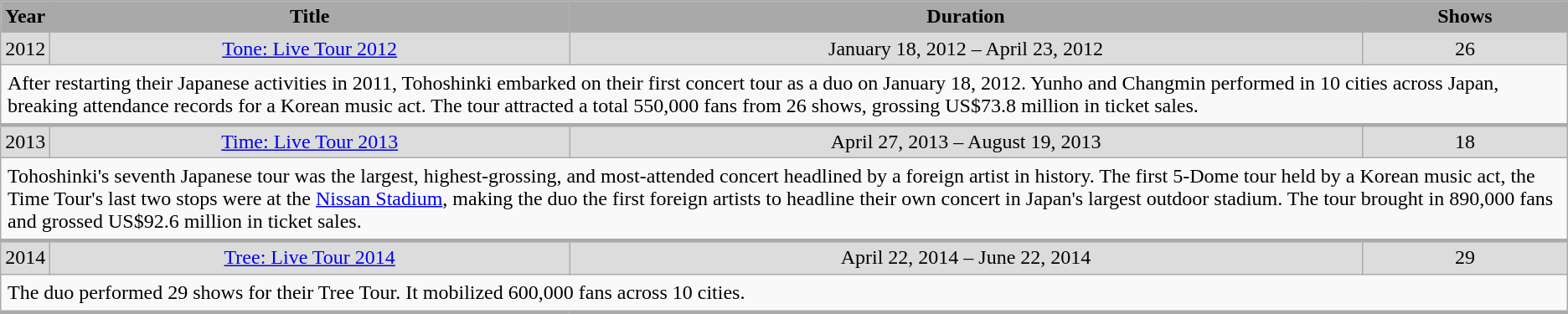<table class="wikitable" style="text-align:center">
<tr>
<th style="background-color: #A9A9A9;">Year</th>
<th style="background-color: #A9A9A9;">Title</th>
<th style="background-color: #A9A9A9;">Duration</th>
<th style="background-color: #A9A9A9;">Shows</th>
</tr>
<tr>
<td style="background-color: #DCDCDC" width=5>2012</td>
<td style="background-color: #DCDCDC"><a href='#'>Tone: Live Tour 2012</a></td>
<td style="background-color: #DCDCDC">January 18, 2012 – April 23, 2012 </td>
<td style="background-color: #DCDCDC">26</td>
</tr>
<tr>
<td colspan=4 style="border-bottom-width:3px; padding:5px;text-align:left;">After restarting their Japanese activities in 2011, Tohoshinki embarked on their first concert tour as a duo on January 18, 2012. Yunho and Changmin performed in 10 cities across Japan, breaking attendance records for a Korean music act. The tour attracted a total 550,000 fans from 26 shows, grossing US$73.8 million in ticket sales.</td>
</tr>
<tr>
<td style="background-color: #DCDCDC" width=5>2013</td>
<td style="background-color: #DCDCDC"><a href='#'>Time: Live Tour 2013</a></td>
<td style="background-color: #DCDCDC">April 27, 2013 – August 19, 2013 </td>
<td style="background-color: #DCDCDC">18</td>
</tr>
<tr>
<td colspan=4 style="border-bottom-width:3px; padding:5px;text-align:left;">Tohoshinki's seventh Japanese tour was the largest, highest-grossing, and most-attended concert headlined by a foreign artist in history. The first 5-Dome tour held by a Korean music act, the Time Tour's last two stops were at the <a href='#'>Nissan Stadium</a>, making the duo the first foreign artists to headline their own concert in Japan's largest outdoor stadium. The tour brought in 890,000 fans and grossed US$92.6 million in ticket sales.</td>
</tr>
<tr>
<td style="background-color: #DCDCDC" width=5>2014</td>
<td style="background-color: #DCDCDC"><a href='#'>Tree: Live Tour 2014</a></td>
<td style="background-color: #DCDCDC">April 22, 2014 – June 22, 2014 </td>
<td style="background-color: #DCDCDC">29</td>
</tr>
<tr>
<td colspan=4 style="border-bottom-width:3px; padding:5px;text-align:left;">The duo performed 29 shows for their Tree Tour. It mobilized 600,000 fans across 10 cities.</td>
</tr>
</table>
